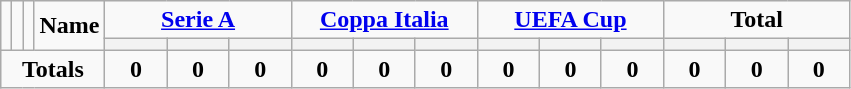<table class="wikitable" style="text-align:center">
<tr>
<td rowspan="2" !width=15><strong></strong></td>
<td rowspan="2" !width=15><strong></strong></td>
<td rowspan="2" !width=15><strong></strong></td>
<td rowspan="2" !width=120><strong>Name</strong></td>
<td colspan="3"><strong><a href='#'>Serie A</a></strong></td>
<td colspan="3"><strong><a href='#'>Coppa Italia</a></strong></td>
<td colspan="3"><strong><a href='#'>UEFA Cup</a></strong></td>
<td colspan="3"><strong>Total</strong></td>
</tr>
<tr>
<th width=34; background:#fe9;"></th>
<th width=34; background:#fe9;"></th>
<th width=34; background:#ff8888;"></th>
<th width=34; background:#fe9;"></th>
<th width=34; background:#fe9;"></th>
<th width=34; background:#ff8888;"></th>
<th width=34; background:#fe9;"></th>
<th width=34; background:#fe9;"></th>
<th width=34; background:#ff8888;"></th>
<th width=34; background:#fe9;"></th>
<th width=34; background:#fe9;"></th>
<th width=34; background:#ff8888;"></th>
</tr>
<tr>
<td colspan=4><strong>Totals</strong></td>
<td><strong>0</strong></td>
<td><strong>0</strong></td>
<td><strong>0</strong></td>
<td><strong>0</strong></td>
<td><strong>0</strong></td>
<td><strong>0</strong></td>
<td><strong>0</strong></td>
<td><strong>0</strong></td>
<td><strong>0</strong></td>
<td><strong>0</strong></td>
<td><strong>0</strong></td>
<td><strong>0</strong></td>
</tr>
</table>
